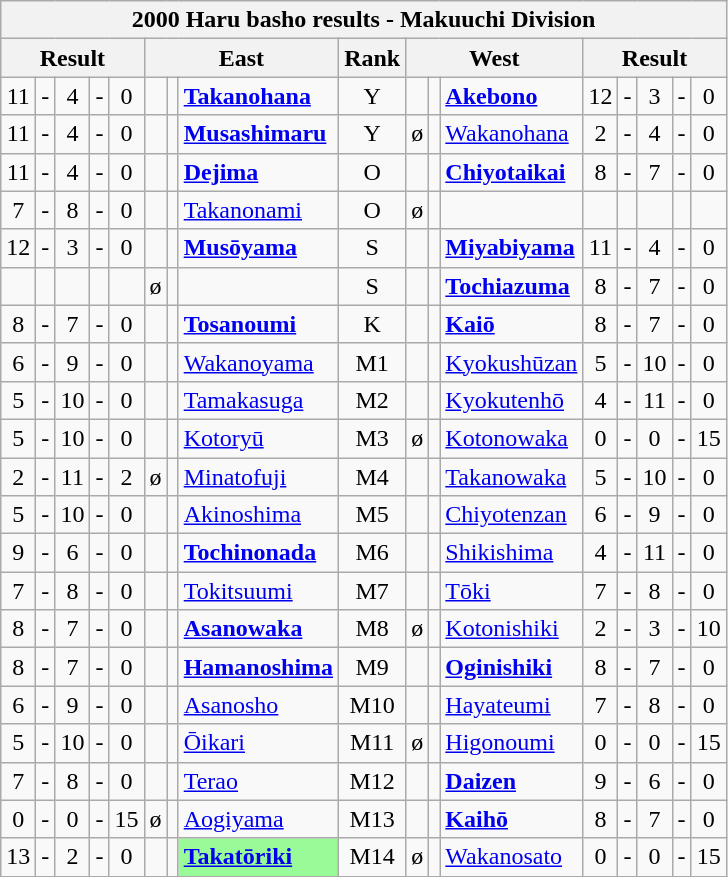<table class="wikitable">
<tr>
<th colspan="17">2000 Haru basho results - Makuuchi Division</th>
</tr>
<tr>
<th colspan="5">Result</th>
<th colspan="3">East</th>
<th>Rank</th>
<th colspan="3">West</th>
<th colspan="5">Result</th>
</tr>
<tr>
<td align=center>11</td>
<td align=center>-</td>
<td align=center>4</td>
<td align=center>-</td>
<td align=center>0</td>
<td align=center></td>
<td align=center></td>
<td><strong><a href='#'>Takanohana</a></strong></td>
<td align=center>Y</td>
<td align=center></td>
<td align=center></td>
<td><strong><a href='#'>Akebono</a></strong></td>
<td align=center>12</td>
<td align=center>-</td>
<td align=center>3</td>
<td align=center>-</td>
<td align=center>0</td>
</tr>
<tr>
<td align=center>11</td>
<td align=center>-</td>
<td align=center>4</td>
<td align=center>-</td>
<td align=center>0</td>
<td align=center></td>
<td align=center></td>
<td><strong><a href='#'>Musashimaru</a></strong></td>
<td align=center>Y</td>
<td align=center>ø</td>
<td align=center></td>
<td><a href='#'>Wakanohana</a></td>
<td align=center>2</td>
<td align=center>-</td>
<td align=center>4</td>
<td align=center>-</td>
<td align=center>0</td>
</tr>
<tr>
<td align=center>11</td>
<td align=center>-</td>
<td align=center>4</td>
<td align=center>-</td>
<td align=center>0</td>
<td align=center></td>
<td align=center></td>
<td><strong><a href='#'>Dejima</a></strong></td>
<td align=center>O</td>
<td align=center></td>
<td align=center></td>
<td><strong><a href='#'>Chiyotaikai</a></strong></td>
<td align=center>8</td>
<td align=center>-</td>
<td align=center>7</td>
<td align=center>-</td>
<td align=center>0</td>
</tr>
<tr>
<td align=center>7</td>
<td align=center>-</td>
<td align=center>8</td>
<td align=center>-</td>
<td align=center>0</td>
<td align=center></td>
<td align=center></td>
<td><a href='#'>Takanonami</a></td>
<td align=center>O</td>
<td align=center>ø</td>
<td align=center></td>
<td></td>
<td align=center></td>
<td align=center></td>
<td align=center></td>
<td align=center></td>
<td align=center></td>
</tr>
<tr>
<td align=center>12</td>
<td align=center>-</td>
<td align=center>3</td>
<td align=center>-</td>
<td align=center>0</td>
<td align=center></td>
<td align=center></td>
<td><strong><a href='#'>Musōyama</a></strong></td>
<td align=center>S</td>
<td align=center></td>
<td align=center></td>
<td><strong><a href='#'>Miyabiyama</a></strong></td>
<td align=center>11</td>
<td align=center>-</td>
<td align=center>4</td>
<td align=center>-</td>
<td align=center>0</td>
</tr>
<tr>
<td align=center></td>
<td align=center></td>
<td align=center></td>
<td align=center></td>
<td align=center></td>
<td align=center>ø</td>
<td align=center></td>
<td></td>
<td align=center>S</td>
<td align=center></td>
<td align=center></td>
<td><strong><a href='#'>Tochiazuma</a></strong></td>
<td align=center>8</td>
<td align=center>-</td>
<td align=center>7</td>
<td align=center>-</td>
<td align=center>0</td>
</tr>
<tr>
<td align=center>8</td>
<td align=center>-</td>
<td align=center>7</td>
<td align=center>-</td>
<td align=center>0</td>
<td align=center></td>
<td align=center></td>
<td><strong><a href='#'>Tosanoumi</a></strong></td>
<td align=center>K</td>
<td align=center></td>
<td align=center></td>
<td><strong><a href='#'>Kaiō</a></strong></td>
<td align=center>8</td>
<td align=center>-</td>
<td align=center>7</td>
<td align=center>-</td>
<td align=center>0</td>
</tr>
<tr>
<td align=center>6</td>
<td align=center>-</td>
<td align=center>9</td>
<td align=center>-</td>
<td align=center>0</td>
<td align=center></td>
<td align=center></td>
<td><a href='#'>Wakanoyama</a></td>
<td align=center>M1</td>
<td align=center></td>
<td align=center></td>
<td><a href='#'>Kyokushūzan</a></td>
<td align=center>5</td>
<td align=center>-</td>
<td align=center>10</td>
<td align=center>-</td>
<td align=center>0</td>
</tr>
<tr>
<td align=center>5</td>
<td align=center>-</td>
<td align=center>10</td>
<td align=center>-</td>
<td align=center>0</td>
<td align=center></td>
<td align=center></td>
<td><a href='#'>Tamakasuga</a></td>
<td align=center>M2</td>
<td align=center></td>
<td align=center></td>
<td><a href='#'>Kyokutenhō</a></td>
<td align=center>4</td>
<td align=center>-</td>
<td align=center>11</td>
<td align=center>-</td>
<td align=center>0</td>
</tr>
<tr>
<td align=center>5</td>
<td align=center>-</td>
<td align=center>10</td>
<td align=center>-</td>
<td align=center>0</td>
<td align=center></td>
<td align=center></td>
<td><a href='#'>Kotoryū</a></td>
<td align=center>M3</td>
<td align=center>ø</td>
<td align=center></td>
<td><a href='#'>Kotonowaka</a></td>
<td align=center>0</td>
<td align=center>-</td>
<td align=center>0</td>
<td align=center>-</td>
<td align=center>15</td>
</tr>
<tr>
<td align=center>2</td>
<td align=center>-</td>
<td align=center>11</td>
<td align=center>-</td>
<td align=center>2</td>
<td align=center>ø</td>
<td align=center></td>
<td><a href='#'>Minatofuji</a></td>
<td align=center>M4</td>
<td align=center></td>
<td align=center></td>
<td><a href='#'>Takanowaka</a></td>
<td align=center>5</td>
<td align=center>-</td>
<td align=center>10</td>
<td align=center>-</td>
<td align=center>0</td>
</tr>
<tr>
<td align=center>5</td>
<td align=center>-</td>
<td align=center>10</td>
<td align=center>-</td>
<td align=center>0</td>
<td align=center></td>
<td align=center></td>
<td><a href='#'>Akinoshima</a></td>
<td align=center>M5</td>
<td align=center></td>
<td align=center></td>
<td><a href='#'>Chiyotenzan</a></td>
<td align=center>6</td>
<td align=center>-</td>
<td align=center>9</td>
<td align=center>-</td>
<td align=center>0</td>
</tr>
<tr>
<td align=center>9</td>
<td align=center>-</td>
<td align=center>6</td>
<td align=center>-</td>
<td align=center>0</td>
<td align=center></td>
<td align=center></td>
<td><strong><a href='#'>Tochinonada</a></strong></td>
<td align=center>M6</td>
<td align=center></td>
<td align=center></td>
<td><a href='#'>Shikishima</a></td>
<td align=center>4</td>
<td align=center>-</td>
<td align=center>11</td>
<td align=center>-</td>
<td align=center>0</td>
</tr>
<tr>
<td align=center>7</td>
<td align=center>-</td>
<td align=center>8</td>
<td align=center>-</td>
<td align=center>0</td>
<td align=center></td>
<td align=center></td>
<td><a href='#'>Tokitsuumi</a></td>
<td align=center>M7</td>
<td align=center></td>
<td align=center></td>
<td><a href='#'>Tōki</a></td>
<td align=center>7</td>
<td align=center>-</td>
<td align=center>8</td>
<td align=center>-</td>
<td align=center>0</td>
</tr>
<tr>
<td align=center>8</td>
<td align=center>-</td>
<td align=center>7</td>
<td align=center>-</td>
<td align=center>0</td>
<td align=center></td>
<td align=center></td>
<td><strong><a href='#'>Asanowaka</a></strong></td>
<td align=center>M8</td>
<td align=center>ø</td>
<td align=center></td>
<td><a href='#'>Kotonishiki</a></td>
<td align=center>2</td>
<td align=center>-</td>
<td align=center>3</td>
<td align=center>-</td>
<td align=center>10</td>
</tr>
<tr>
<td align=center>8</td>
<td align=center>-</td>
<td align=center>7</td>
<td align=center>-</td>
<td align=center>0</td>
<td align=center></td>
<td align=center></td>
<td><strong><a href='#'>Hamanoshima</a></strong></td>
<td align=center>M9</td>
<td align=center></td>
<td align=center></td>
<td><strong><a href='#'>Oginishiki</a></strong></td>
<td align=center>8</td>
<td align=center>-</td>
<td align=center>7</td>
<td align=center>-</td>
<td align=center>0</td>
</tr>
<tr>
<td align=center>6</td>
<td align=center>-</td>
<td align=center>9</td>
<td align=center>-</td>
<td align=center>0</td>
<td align=center></td>
<td align=center></td>
<td><a href='#'>Asanosho</a></td>
<td align=center>M10</td>
<td align=center></td>
<td align=center></td>
<td><a href='#'>Hayateumi</a></td>
<td align=center>7</td>
<td align=center>-</td>
<td align=center>8</td>
<td align=center>-</td>
<td align=center>0</td>
</tr>
<tr>
<td align=center>5</td>
<td align=center>-</td>
<td align=center>10</td>
<td align=center>-</td>
<td align=center>0</td>
<td align=center></td>
<td align=center></td>
<td><a href='#'>Ōikari</a></td>
<td align=center>M11</td>
<td align=center>ø</td>
<td align=center></td>
<td><a href='#'>Higonoumi</a></td>
<td align=center>0</td>
<td align=center>-</td>
<td align=center>0</td>
<td align=center>-</td>
<td align=center>15</td>
</tr>
<tr>
<td align=center>7</td>
<td align=center>-</td>
<td align=center>8</td>
<td align=center>-</td>
<td align=center>0</td>
<td align=center></td>
<td align=center></td>
<td><a href='#'>Terao</a></td>
<td align=center>M12</td>
<td align=center></td>
<td align=center></td>
<td><strong><a href='#'>Daizen</a></strong></td>
<td align=center>9</td>
<td align=center>-</td>
<td align=center>6</td>
<td align=center>-</td>
<td align=center>0</td>
</tr>
<tr>
<td align=center>0</td>
<td align=center>-</td>
<td align=center>0</td>
<td align=center>-</td>
<td align=center>15</td>
<td align=center>ø</td>
<td align=center></td>
<td><a href='#'>Aogiyama</a></td>
<td align=center>M13</td>
<td align=center></td>
<td align=center></td>
<td><strong><a href='#'>Kaihō</a></strong></td>
<td align=center>8</td>
<td align=center>-</td>
<td align=center>7</td>
<td align=center>-</td>
<td align=center>0</td>
</tr>
<tr>
<td align=center>13</td>
<td align=center>-</td>
<td align=center>2</td>
<td align=center>-</td>
<td align=center>0</td>
<td align=center></td>
<td align=center></td>
<td style="background: PaleGreen;"><strong><a href='#'>Takatōriki</a></strong></td>
<td align=center>M14</td>
<td align=center>ø</td>
<td align=center></td>
<td><a href='#'>Wakanosato</a></td>
<td align=center>0</td>
<td align=center>-</td>
<td align=center>0</td>
<td align=center>-</td>
<td align=center>15</td>
</tr>
</table>
